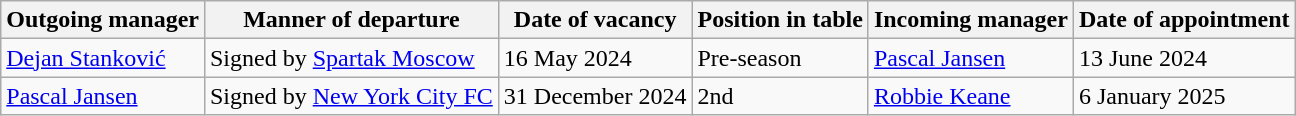<table class="wikitable sortable">
<tr>
<th>Outgoing manager</th>
<th>Manner of departure</th>
<th>Date of vacancy</th>
<th>Position in table</th>
<th>Incoming manager</th>
<th>Date of appointment</th>
</tr>
<tr>
<td> <a href='#'>Dejan Stanković</a></td>
<td rowspan=1>Signed by <a href='#'>Spartak Moscow</a></td>
<td>16 May 2024</td>
<td rowspan="1">Pre-season</td>
<td> <a href='#'>Pascal Jansen</a></td>
<td>13 June 2024</td>
</tr>
<tr>
<td> <a href='#'>Pascal Jansen</a></td>
<td rowspan=1>Signed by <a href='#'>New York City FC</a></td>
<td>31 December 2024</td>
<td rowspan="1">2nd</td>
<td> <a href='#'>Robbie Keane</a></td>
<td>6 January 2025</td>
</tr>
</table>
